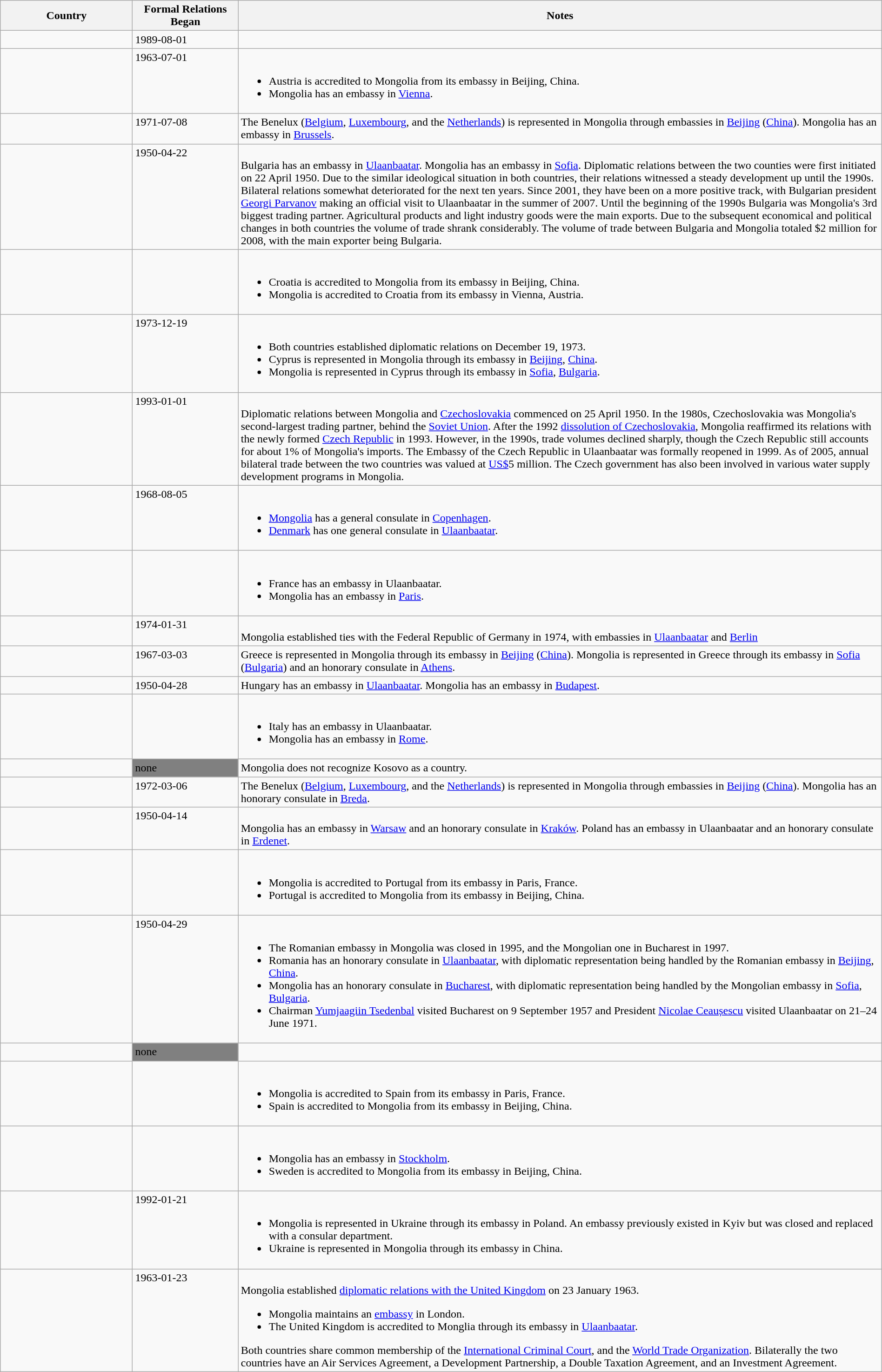<table class="wikitable sortable" style="width:100%; margin:auto;">
<tr>
<th style="width:15%;">Country</th>
<th style="width:12%;">Formal Relations Began</th>
<th>Notes</th>
</tr>
<tr valign="top">
<td></td>
<td>1989-08-01</td>
<td></td>
</tr>
<tr valign="top">
<td></td>
<td>1963-07-01</td>
<td><br><ul><li>Austria is accredited to Mongolia from its embassy in Beijing, China.</li><li>Mongolia has an embassy in <a href='#'>Vienna</a>.</li></ul></td>
</tr>
<tr valign="top">
<td></td>
<td>1971-07-08</td>
<td>The Benelux (<a href='#'>Belgium</a>, <a href='#'>Luxembourg</a>, and the <a href='#'>Netherlands</a>) is represented in Mongolia through embassies in <a href='#'>Beijing</a> (<a href='#'>China</a>). Mongolia has an embassy in <a href='#'>Brussels</a>.</td>
</tr>
<tr valign="top">
<td></td>
<td>1950-04-22</td>
<td><br>Bulgaria has an embassy in <a href='#'>Ulaanbaatar</a>. Mongolia has an embassy in <a href='#'>Sofia</a>. Diplomatic relations between the two counties were first initiated on 22 April 1950. Due to the similar ideological situation in both countries, their relations witnessed a steady development up until the 1990s. Bilateral relations somewhat deteriorated for the next ten years. Since 2001, they have been on a more positive track, with Bulgarian president <a href='#'>Georgi Parvanov</a> making an official visit to Ulaanbaatar in the summer of 2007. Until the beginning of the 1990s Bulgaria was Mongolia's 3rd biggest trading partner. Agricultural products and light industry goods were the main exports. Due to the subsequent economical and political changes in both countries the volume of trade shrank considerably. The volume of trade between Bulgaria and Mongolia totaled $2 million for 2008, with the main exporter being Bulgaria.</td>
</tr>
<tr valign="top">
<td></td>
<td></td>
<td><br><ul><li>Croatia is accredited to Mongolia from its embassy in Beijing, China.</li><li>Mongolia is accredited to Croatia from its embassy in Vienna, Austria.</li></ul></td>
</tr>
<tr valign="top">
<td></td>
<td>1973-12-19</td>
<td><br><ul><li>Both countries established diplomatic relations on December 19, 1973.</li><li>Cyprus is represented in Mongolia through its embassy in <a href='#'>Beijing</a>, <a href='#'>China</a>.</li><li>Mongolia is represented in Cyprus through its embassy in <a href='#'>Sofia</a>, <a href='#'>Bulgaria</a>.</li></ul></td>
</tr>
<tr valign="top">
<td></td>
<td>1993-01-01</td>
<td><br>Diplomatic relations between Mongolia and <a href='#'>Czechoslovakia</a> commenced on 25 April 1950. In the 1980s, Czechoslovakia was Mongolia's second-largest trading partner, behind the <a href='#'>Soviet Union</a>. After the 1992 <a href='#'>dissolution of Czechoslovakia</a>, Mongolia reaffirmed its relations with the newly formed <a href='#'>Czech Republic</a> in 1993. However, in the 1990s, trade volumes declined sharply, though the Czech Republic still accounts for about 1% of Mongolia's imports. The Embassy of the Czech Republic in Ulaanbaatar was formally reopened in 1999. As of 2005, annual bilateral trade between the two countries was valued at <a href='#'>US$</a>5 million. The Czech government has also been involved in various water supply development programs in Mongolia.</td>
</tr>
<tr valign="top">
<td></td>
<td>1968-08-05</td>
<td><br><ul><li><a href='#'>Mongolia</a> has a general consulate in <a href='#'>Copenhagen</a>.</li><li><a href='#'>Denmark</a> has one general consulate in <a href='#'>Ulaanbaatar</a>.</li></ul></td>
</tr>
<tr valign="top">
<td></td>
<td></td>
<td><br><ul><li>France has an embassy in Ulaanbaatar.</li><li>Mongolia has an embassy in <a href='#'>Paris</a>.</li></ul></td>
</tr>
<tr valign="top">
<td></td>
<td>1974-01-31</td>
<td><br>Mongolia established ties with the Federal Republic of Germany in 1974, with embassies in <a href='#'>Ulaanbaatar</a> and <a href='#'>Berlin</a></td>
</tr>
<tr valign="top">
<td></td>
<td>1967-03-03</td>
<td>Greece is represented in Mongolia through its embassy in <a href='#'>Beijing</a> (<a href='#'>China</a>). Mongolia is represented in Greece through its embassy in <a href='#'>Sofia</a> (<a href='#'>Bulgaria</a>) and an honorary consulate in <a href='#'>Athens</a>.</td>
</tr>
<tr valign="top">
<td></td>
<td>1950-04-28</td>
<td>Hungary has an embassy in <a href='#'>Ulaanbaatar</a>. Mongolia has an embassy in <a href='#'>Budapest</a>.</td>
</tr>
<tr valign="top">
<td></td>
<td></td>
<td><br><ul><li>Italy has an embassy in Ulaanbaatar.</li><li>Mongolia has an embassy in <a href='#'>Rome</a>.</li></ul></td>
</tr>
<tr valign="top">
<td></td>
<td style="background:gray;">none</td>
<td>Mongolia does not recognize Kosovo as a country.</td>
</tr>
<tr valign="top">
<td></td>
<td>1972-03-06</td>
<td>The Benelux (<a href='#'>Belgium</a>, <a href='#'>Luxembourg</a>, and the <a href='#'>Netherlands</a>) is represented in Mongolia through embassies in <a href='#'>Beijing</a> (<a href='#'>China</a>). Mongolia has an honorary consulate in <a href='#'>Breda</a>.</td>
</tr>
<tr valign="top">
<td></td>
<td>1950-04-14</td>
<td><br>Mongolia has an embassy in <a href='#'>Warsaw</a> and an honorary consulate in <a href='#'>Kraków</a>. Poland has an embassy in Ulaanbaatar and an honorary consulate in <a href='#'>Erdenet</a>.</td>
</tr>
<tr valign="top">
<td></td>
<td></td>
<td><br><ul><li>Mongolia is accredited to Portugal from its embassy in Paris, France.</li><li>Portugal is accredited to Mongolia from its embassy in Beijing, China.</li></ul></td>
</tr>
<tr valign="top">
<td></td>
<td>1950-04-29</td>
<td><br><ul><li>The Romanian embassy in Mongolia was closed in 1995, and the Mongolian one in Bucharest in 1997.</li><li>Romania has an honorary consulate in <a href='#'>Ulaanbaatar</a>, with diplomatic representation being handled by the Romanian embassy in <a href='#'>Beijing</a>, <a href='#'>China</a>.</li><li>Mongolia has an honorary consulate in <a href='#'>Bucharest</a>, with diplomatic representation being handled by the Mongolian embassy in <a href='#'>Sofia</a>, <a href='#'>Bulgaria</a>.</li><li>Chairman <a href='#'>Yumjaagiin Tsedenbal</a> visited Bucharest on 9 September 1957 and President <a href='#'>Nicolae Ceaușescu</a> visited Ulaanbaatar on 21–24 June 1971.</li></ul></td>
</tr>
<tr valign="top">
<td></td>
<td style="background:gray;">none</td>
<td></td>
</tr>
<tr valign="top">
<td></td>
<td></td>
<td><br><ul><li>Mongolia is accredited to Spain from its embassy in Paris, France.</li><li>Spain is accredited to Mongolia from its embassy in Beijing, China.</li></ul></td>
</tr>
<tr valign="top">
<td></td>
<td></td>
<td><br><ul><li>Mongolia has an embassy in <a href='#'>Stockholm</a>.</li><li>Sweden is accredited to Mongolia from its embassy in Beijing, China.</li></ul></td>
</tr>
<tr valign="top">
<td></td>
<td>1992-01-21</td>
<td><br><ul><li>Mongolia is represented in Ukraine through its embassy in Poland. An embassy previously existed in Kyiv but was closed and replaced with a consular department.</li><li>Ukraine is represented in Mongolia through its embassy in China.</li></ul></td>
</tr>
<tr valign="top">
<td></td>
<td>1963-01-23</td>
<td><br>Mongolia established <a href='#'>diplomatic relations with the United Kingdom</a> on 23 January 1963.<ul><li>Mongolia maintains an <a href='#'>embassy</a> in London.</li><li>The United Kingdom is accredited to Monglia through its embassy in <a href='#'>Ulaanbaatar</a>.</li></ul>Both countries share common membership of the <a href='#'>International Criminal Court</a>, and the <a href='#'>World Trade Organization</a>. Bilaterally the two countries have an Air Services Agreement, a Development Partnership, a Double Taxation Agreement, and an Investment Agreement.</td>
</tr>
</table>
